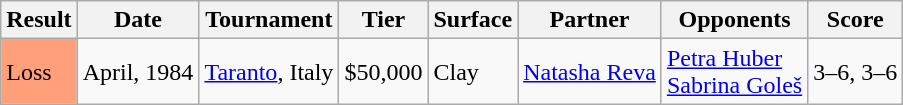<table class="sortable wikitable">
<tr>
<th>Result</th>
<th>Date</th>
<th>Tournament</th>
<th>Tier</th>
<th>Surface</th>
<th>Partner</th>
<th>Opponents</th>
<th class="unsortable">Score</th>
</tr>
<tr>
<td style="background:#FFA07A;">Loss</td>
<td>April, 1984</td>
<td><a href='#'>Taranto</a>, Italy</td>
<td>$50,000</td>
<td>Clay</td>
<td> <a href='#'>Natasha Reva</a></td>
<td> <a href='#'>Petra Huber</a><br> <a href='#'>Sabrina Goleš</a></td>
<td>3–6, 3–6</td>
</tr>
</table>
